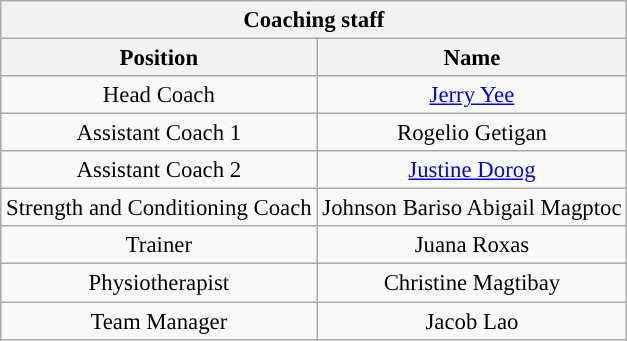<table class="wikitable" style="font-size:95%; text-align:center;">
<tr>
<th colspan="2">Coaching staff</th>
</tr>
<tr>
<th>Position</th>
<th>Name</th>
</tr>
<tr>
<td>Head Coach</td>
<td> <a href='#'>Jerry Yee</a></td>
</tr>
<tr>
<td>Assistant Coach 1</td>
<td> Rogelio Getigan</td>
</tr>
<tr>
<td>Assistant Coach 2</td>
<td> <a href='#'>Justine Dorog</a></td>
</tr>
<tr>
<td>Strength and Conditioning Coach</td>
<td> Johnson Bariso Abigail Magptoc</td>
</tr>
<tr>
<td>Trainer</td>
<td> Juana Roxas</td>
</tr>
<tr>
<td>Physiotherapist</td>
<td> Christine Magtibay</td>
</tr>
<tr>
<td>Team Manager</td>
<td> Jacob Lao</td>
</tr>
</table>
